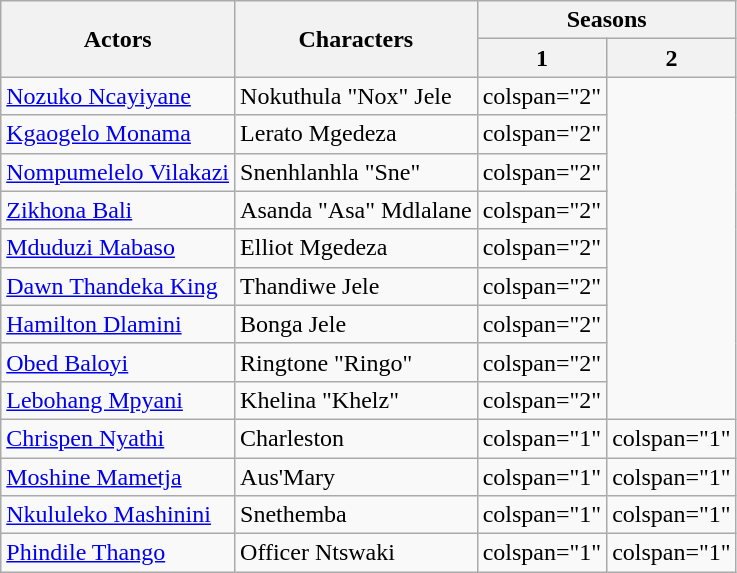<table class="wikitable">
<tr>
<th rowspan="2">Actors</th>
<th rowspan="2">Characters</th>
<th colspan="2">Seasons</th>
</tr>
<tr>
<th>1</th>
<th>2</th>
</tr>
<tr>
<td><a href='#'>Nozuko Ncayiyane</a></td>
<td>Nokuthula "Nox" Jele</td>
<td>colspan="2" </td>
</tr>
<tr>
<td><a href='#'>Kgaogelo Monama</a></td>
<td>Lerato Mgedeza</td>
<td>colspan="2" </td>
</tr>
<tr>
<td><a href='#'>Nompumelelo Vilakazi</a></td>
<td>Snenhlanhla "Sne"</td>
<td>colspan="2" </td>
</tr>
<tr>
<td><a href='#'>Zikhona Bali</a></td>
<td>Asanda "Asa" Mdlalane</td>
<td>colspan="2" </td>
</tr>
<tr>
<td><a href='#'>Mduduzi Mabaso</a></td>
<td>Elliot Mgedeza</td>
<td>colspan="2" </td>
</tr>
<tr>
<td><a href='#'>Dawn Thandeka King</a></td>
<td>Thandiwe Jele</td>
<td>colspan="2" </td>
</tr>
<tr>
<td><a href='#'>Hamilton Dlamini</a></td>
<td>Bonga Jele</td>
<td>colspan="2" </td>
</tr>
<tr>
<td><a href='#'>Obed Baloyi</a></td>
<td>Ringtone "Ringo"</td>
<td>colspan="2" </td>
</tr>
<tr>
<td><a href='#'>Lebohang Mpyani</a></td>
<td>Khelina "Khelz"</td>
<td>colspan="2" </td>
</tr>
<tr>
<td><a href='#'>Chrispen Nyathi</a></td>
<td>Charleston</td>
<td>colspan="1" </td>
<td>colspan="1" </td>
</tr>
<tr>
<td><a href='#'>Moshine Mametja</a></td>
<td>Aus'Mary</td>
<td>colspan="1" </td>
<td>colspan="1" </td>
</tr>
<tr>
<td><a href='#'>Nkululeko Mashinini</a></td>
<td>Snethemba</td>
<td>colspan="1" </td>
<td>colspan="1" </td>
</tr>
<tr>
<td><a href='#'>Phindile Thango</a></td>
<td>Officer Ntswaki</td>
<td>colspan="1" </td>
<td>colspan="1" </td>
</tr>
</table>
